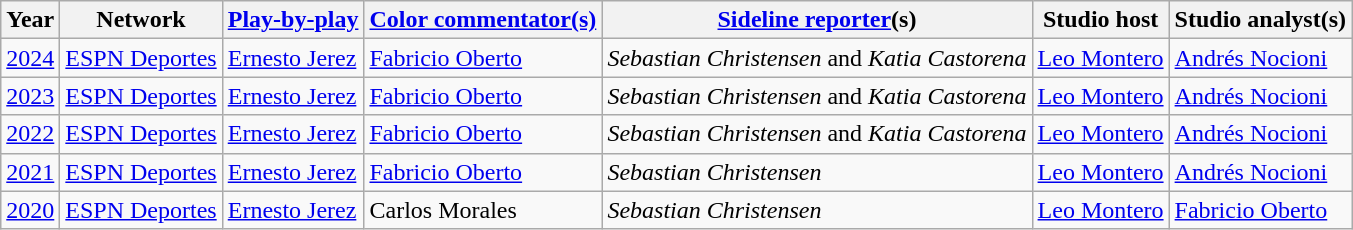<table class=wikitable>
<tr>
<th>Year</th>
<th>Network</th>
<th><a href='#'>Play-by-play</a></th>
<th><a href='#'>Color commentator(s)</a></th>
<th><a href='#'>Sideline reporter</a>(s)</th>
<th>Studio host</th>
<th>Studio analyst(s)</th>
</tr>
<tr>
<td><a href='#'>2024</a></td>
<td><a href='#'>ESPN Deportes</a></td>
<td><a href='#'>Ernesto Jerez</a></td>
<td><a href='#'>Fabricio Oberto</a></td>
<td><em>Sebastian Christensen</em> and <em>Katia Castorena</em></td>
<td><a href='#'>Leo Montero</a></td>
<td><a href='#'>Andrés Nocioni</a></td>
</tr>
<tr>
<td><a href='#'>2023</a></td>
<td><a href='#'>ESPN Deportes</a></td>
<td><a href='#'>Ernesto Jerez</a></td>
<td><a href='#'>Fabricio Oberto</a></td>
<td><em>Sebastian Christensen</em> and <em>Katia Castorena</em></td>
<td><a href='#'>Leo Montero</a></td>
<td><a href='#'>Andrés Nocioni</a></td>
</tr>
<tr>
<td><a href='#'>2022</a></td>
<td><a href='#'>ESPN Deportes</a></td>
<td><a href='#'>Ernesto Jerez</a></td>
<td><a href='#'>Fabricio Oberto</a></td>
<td><em>Sebastian Christensen</em> and <em>Katia Castorena</em></td>
<td><a href='#'>Leo Montero</a></td>
<td><a href='#'>Andrés Nocioni</a></td>
</tr>
<tr>
<td><a href='#'>2021</a></td>
<td><a href='#'>ESPN Deportes</a></td>
<td><a href='#'>Ernesto Jerez</a></td>
<td><a href='#'>Fabricio Oberto</a></td>
<td><em>Sebastian Christensen</em></td>
<td><a href='#'>Leo Montero</a></td>
<td><a href='#'>Andrés Nocioni</a></td>
</tr>
<tr>
<td><a href='#'>2020</a></td>
<td><a href='#'>ESPN Deportes</a></td>
<td><a href='#'>Ernesto Jerez</a></td>
<td>Carlos Morales</td>
<td><em>Sebastian Christensen</em></td>
<td><a href='#'>Leo Montero</a></td>
<td><a href='#'>Fabricio Oberto</a></td>
</tr>
</table>
